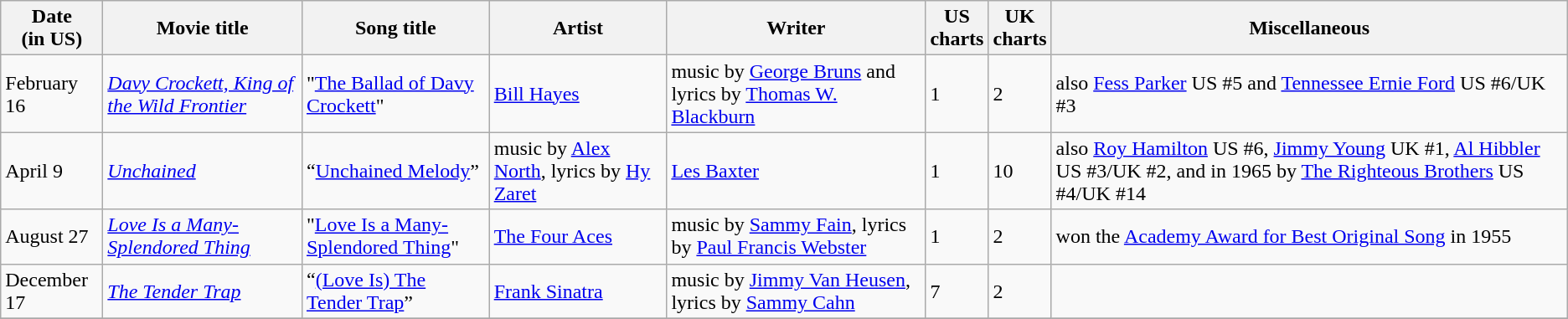<table class="wikitable sortable">
<tr>
<th>Date<br>(in US)</th>
<th>Movie title</th>
<th>Song title</th>
<th>Artist</th>
<th>Writer</th>
<th>US <br>charts</th>
<th>UK<br>charts</th>
<th>Miscellaneous</th>
</tr>
<tr>
<td>February 16</td>
<td><em><a href='#'>Davy Crockett, King of the Wild Frontier</a></em></td>
<td>"<a href='#'>The Ballad of Davy Crockett</a>"</td>
<td><a href='#'>Bill Hayes</a></td>
<td>music by <a href='#'>George Bruns</a> and lyrics by <a href='#'>Thomas W. Blackburn</a></td>
<td>1</td>
<td>2</td>
<td>also <a href='#'>Fess Parker</a> US #5 and <a href='#'>Tennessee Ernie Ford</a> US #6/UK #3</td>
</tr>
<tr>
<td>April 9</td>
<td><em><a href='#'>Unchained</a></em></td>
<td>“<a href='#'>Unchained Melody</a>”</td>
<td>music by <a href='#'>Alex North</a>, lyrics by <a href='#'>Hy Zaret</a></td>
<td><a href='#'>Les Baxter</a></td>
<td>1</td>
<td>10</td>
<td>also <a href='#'>Roy Hamilton</a> US #6, <a href='#'>Jimmy Young</a> UK #1, <a href='#'>Al Hibbler</a> US #3/UK #2, and in 1965 by <a href='#'>The Righteous Brothers</a> US #4/UK #14</td>
</tr>
<tr>
<td>August 27</td>
<td><em><a href='#'>Love Is a Many-Splendored Thing</a></em></td>
<td>"<a href='#'>Love Is a Many-Splendored Thing</a>"</td>
<td><a href='#'>The Four Aces</a></td>
<td>music by <a href='#'>Sammy Fain</a>, lyrics by <a href='#'>Paul Francis Webster</a></td>
<td>1</td>
<td>2</td>
<td>won the <a href='#'>Academy Award for Best Original Song</a> in 1955</td>
</tr>
<tr>
<td>December 17</td>
<td><em><a href='#'>The Tender Trap</a></em></td>
<td>“<a href='#'>(Love Is) The Tender Trap</a>”</td>
<td><a href='#'>Frank Sinatra</a></td>
<td>music by <a href='#'>Jimmy Van Heusen</a>, lyrics by <a href='#'>Sammy Cahn</a></td>
<td>7</td>
<td>2</td>
<td></td>
</tr>
<tr>
</tr>
</table>
